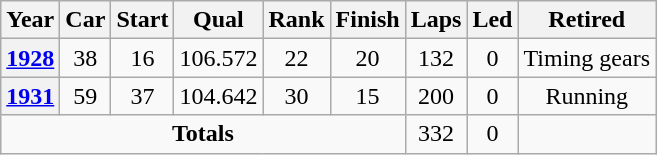<table class="wikitable" style="text-align:center">
<tr>
<th>Year</th>
<th>Car</th>
<th>Start</th>
<th>Qual</th>
<th>Rank</th>
<th>Finish</th>
<th>Laps</th>
<th>Led</th>
<th>Retired</th>
</tr>
<tr>
<th><a href='#'>1928</a></th>
<td>38</td>
<td>16</td>
<td>106.572</td>
<td>22</td>
<td>20</td>
<td>132</td>
<td>0</td>
<td>Timing gears</td>
</tr>
<tr>
<th><a href='#'>1931</a></th>
<td>59</td>
<td>37</td>
<td>104.642</td>
<td>30</td>
<td>15</td>
<td>200</td>
<td>0</td>
<td>Running</td>
</tr>
<tr>
<td colspan=6><strong>Totals</strong></td>
<td>332</td>
<td>0</td>
<td></td>
</tr>
</table>
